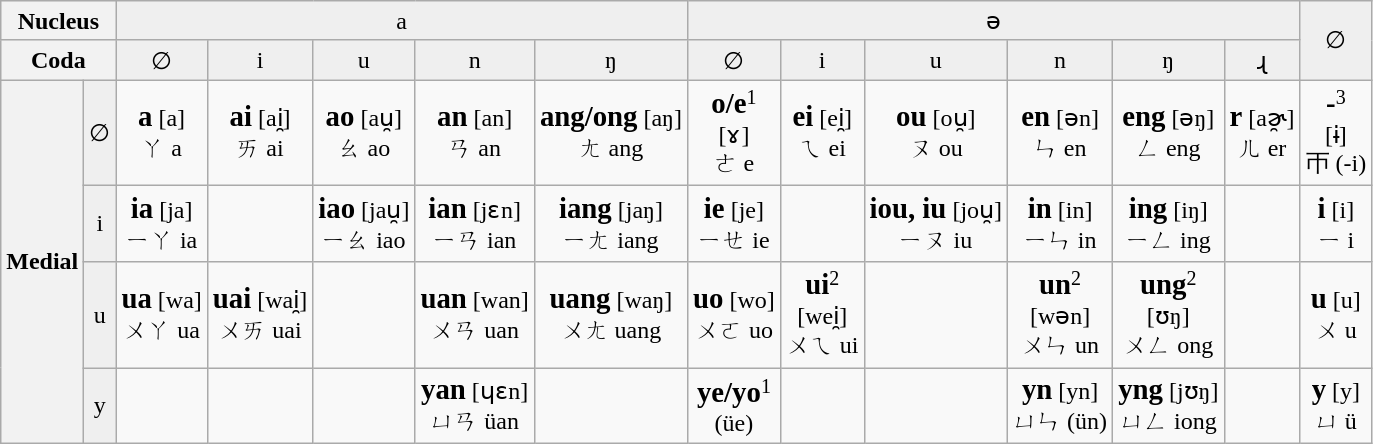<table class="wikitable" style="text-align: center;">
<tr bgcolor=#efefef>
<th colspan="2">Nucleus</th>
<td colspan="5">a</td>
<td colspan="6">ə</td>
<td rowspan="2">∅</td>
</tr>
<tr bgcolor=#efefef>
<th colspan="2">Coda</th>
<td>∅</td>
<td>i</td>
<td>u</td>
<td>n</td>
<td>ŋ</td>
<td>∅</td>
<td>i</td>
<td>u</td>
<td>n</td>
<td>ŋ</td>
<td>ɻ</td>
</tr>
<tr>
<th rowspan="4">Medial</th>
<td bgcolor=#efefef>∅</td>
<td><strong><big>a</big></strong> [a]<br>ㄚ a</td>
<td><strong><big>ai</big></strong> [ai̯]<br>ㄞ ai</td>
<td><strong><big>ao</big></strong> [au̯]<br>ㄠ ao</td>
<td><strong><big>an</big></strong> [an]<br>ㄢ an</td>
<td><strong><big>ang/ong</big></strong> [aŋ]<br>ㄤ ang</td>
<td><strong><big>o/e</big></strong><sup>1</sup><br>[ɤ]<br>ㄜ e</td>
<td><strong><big>ei</big></strong> [ei̯]<br>ㄟ ei</td>
<td><strong><big>ou</big></strong> [ou̯]<br>ㄡ ou</td>
<td><strong><big>en</big></strong> [ən]<br>ㄣ en</td>
<td><strong><big>eng</big></strong> [əŋ]<br>ㄥ eng</td>
<td><strong><big>r</big></strong> [aɚ̯]<br>ㄦ er</td>
<td><strong><big>-</big></strong><sup>3</sup><br> [ɨ]<br>ㄭ (-i)</td>
</tr>
<tr>
<td bgcolor=#efefef>i</td>
<td><strong><big>ia</big></strong> [ja]<br>ㄧㄚ ia</td>
<td></td>
<td><strong><big>iao</big></strong> [jau̯]<br>ㄧㄠ iao</td>
<td><strong><big>ian</big></strong> [jɛn]<br>ㄧㄢ ian</td>
<td><strong><big>iang</big></strong> [jaŋ]<br>ㄧㄤ iang</td>
<td><strong><big>ie</big></strong> [je]<br>ㄧㄝ ie</td>
<td></td>
<td><strong><big>iou, iu</big></strong> [jou̯]<br>ㄧㄡ iu</td>
<td><strong><big>in</big></strong> [in]<br>ㄧㄣ in</td>
<td><strong><big>ing</big></strong> [iŋ]<br>ㄧㄥ ing</td>
<td></td>
<td><strong><big>i</big></strong> [i]<br>ㄧ i</td>
</tr>
<tr>
<td bgcolor=#efefef>u</td>
<td><strong><big>ua</big></strong> [wa]<br>ㄨㄚ ua</td>
<td><strong><big>uai</big></strong> [wai̯]<br>ㄨㄞ uai</td>
<td></td>
<td><strong><big>uan</big></strong> [wan]<br>ㄨㄢ uan</td>
<td><strong><big>uang</big></strong> [waŋ]<br>ㄨㄤ uang</td>
<td><strong><big>uo</big></strong> [wo]<br>ㄨㄛ uo</td>
<td><strong><big>ui</big></strong><sup>2</sup><br>[wei̯]<br>ㄨㄟ ui</td>
<td></td>
<td><strong><big>un</big></strong><sup>2</sup><br>[wən]<br>ㄨㄣ un</td>
<td><strong><big>ung</big></strong><sup>2</sup><br>[ʊŋ]<br>ㄨㄥ ong</td>
<td></td>
<td><strong><big>u</big></strong> [u]<br>ㄨ u</td>
</tr>
<tr>
<td bgcolor=#efefef>y</td>
<td></td>
<td></td>
<td></td>
<td><strong><big>yan</big></strong> [ɥɛn]<br>ㄩㄢ üan</td>
<td></td>
<td><strong><big>ye/yo</big></strong><sup>1</sup><br> (üe)</td>
<td></td>
<td></td>
<td><strong><big>yn</big></strong> [yn]<br>ㄩㄣ (ün)</td>
<td><strong><big>yng</big></strong> [jʊŋ]<br>ㄩㄥ iong</td>
<td></td>
<td><strong><big>y</big></strong> [y]<br>ㄩ ü</td>
</tr>
</table>
